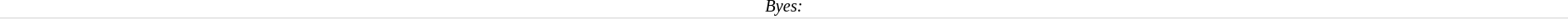<table cellspacing=0 style="border-top:0px solid 000000;border-bottom:1px solid #e0e0e0;width:100%">
<tr>
<td width=100% valign=top align=center style=font-size:85%><em>Byes: </em></td>
</tr>
</table>
